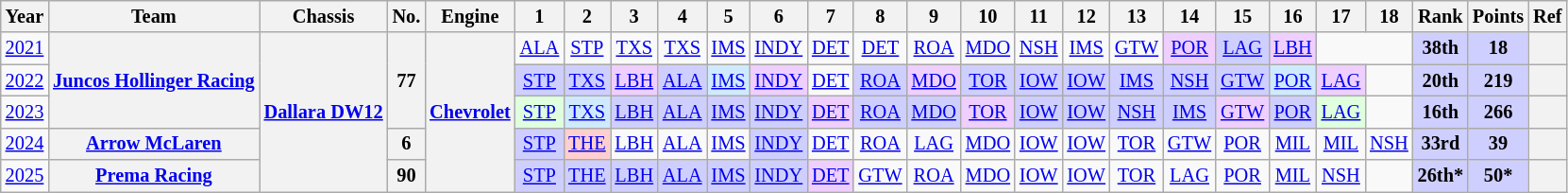<table class="wikitable" style="text-align:center; font-size:85%">
<tr>
<th>Year</th>
<th>Team</th>
<th>Chassis</th>
<th>No.</th>
<th>Engine</th>
<th>1</th>
<th>2</th>
<th>3</th>
<th>4</th>
<th>5</th>
<th>6</th>
<th>7</th>
<th>8</th>
<th>9</th>
<th>10</th>
<th>11</th>
<th>12</th>
<th>13</th>
<th>14</th>
<th>15</th>
<th>16</th>
<th>17</th>
<th>18</th>
<th>Rank</th>
<th>Points</th>
<th>Ref</th>
</tr>
<tr>
<td><a href='#'>2021</a></td>
<th rowspan=3 nowrap><a href='#'>Juncos Hollinger Racing</a></th>
<th rowspan=5 nowrap><a href='#'>Dallara DW12</a></th>
<th rowspan=3>77</th>
<th rowspan=5><a href='#'>Chevrolet</a></th>
<td><a href='#'>ALA</a></td>
<td><a href='#'>STP</a></td>
<td><a href='#'>TXS</a></td>
<td><a href='#'>TXS</a></td>
<td><a href='#'>IMS</a></td>
<td><a href='#'>INDY</a></td>
<td><a href='#'>DET</a></td>
<td><a href='#'>DET</a></td>
<td><a href='#'>ROA</a></td>
<td><a href='#'>MDO</a></td>
<td><a href='#'>NSH</a></td>
<td><a href='#'>IMS</a></td>
<td><a href='#'>GTW</a></td>
<td style="background:#EFCFFF;"><a href='#'>POR</a><br></td>
<td style="background:#CFCFFF;"><a href='#'>LAG</a><br></td>
<td style="background:#EFCFFF;"><a href='#'>LBH</a><br></td>
<td colspan=2></td>
<th style="background:#CFCFFF;">38th</th>
<th style="background:#CFCFFF;">18</th>
<th></th>
</tr>
<tr>
<td><a href='#'>2022</a></td>
<td style="background:#CFCFFF;"><a href='#'>STP</a><br></td>
<td style="background:#CFCFFF;"><a href='#'>TXS</a><br></td>
<td style="background:#EFCFFF;"><a href='#'>LBH</a><br></td>
<td style="background:#CFCFFF;"><a href='#'>ALA</a><br></td>
<td style="background:#CFEAFF;"><a href='#'>IMS</a><br></td>
<td style="background:#EFCFFF;"><a href='#'>INDY</a><br></td>
<td><a href='#'>DET</a></td>
<td style="background:#CFCFFF;"><a href='#'>ROA</a><br></td>
<td style="background:#EFCFFF;"><a href='#'>MDO</a><br></td>
<td style="background:#CFCFFF;"><a href='#'>TOR</a><br></td>
<td style="background:#CFCFFF;"><a href='#'>IOW</a><br></td>
<td style="background:#CFCFFF;"><a href='#'>IOW</a><br></td>
<td style="background:#CFCFFF;"><a href='#'>IMS</a><br></td>
<td style="background:#CFCFFF;"><a href='#'>NSH</a><br></td>
<td style="background:#CFCFFF;"><a href='#'>GTW</a><br></td>
<td style="background:#CFEAFF;"><a href='#'>POR</a><br></td>
<td style="background:#EFCFFF;"><a href='#'>LAG</a><br></td>
<td></td>
<th style="background:#CFCFFF;">20th</th>
<th style="background:#CFCFFF;">219</th>
<th></th>
</tr>
<tr>
<td><a href='#'>2023</a></td>
<td style="background:#DFFFDF;"><a href='#'>STP</a><br></td>
<td style="background:#CFEAFF;"><a href='#'>TXS</a><br></td>
<td style="background:#CFCFFF;"><a href='#'>LBH</a><br></td>
<td style="background:#CFCFFF;"><a href='#'>ALA</a><br></td>
<td style="background:#CFCFFF;"><a href='#'>IMS</a><br></td>
<td style="background:#CFCFFF;"><a href='#'>INDY</a><br></td>
<td style="background:#EFCFFF;"><a href='#'>DET</a><br></td>
<td style="background:#CFCFFF;"><a href='#'>ROA</a><br></td>
<td style="background:#CFCFFF;"><a href='#'>MDO</a><br></td>
<td style="background:#EFCFFF;"><a href='#'>TOR</a><br></td>
<td style="background:#CFCFFF;"><a href='#'>IOW</a><br></td>
<td style="background:#CFCFFF;"><a href='#'>IOW</a><br></td>
<td style="background:#CFCFFF;"><a href='#'>NSH</a><br></td>
<td style="background:#CFCFFF;"><a href='#'>IMS</a><br></td>
<td style="background:#EFCFFF;"><a href='#'>GTW</a><br></td>
<td style="background:#CFCFFF;"><a href='#'>POR</a><br></td>
<td style="background:#DFFFDF;"><a href='#'>LAG</a><br></td>
<td></td>
<th style="background:#CFCFFF;">16th</th>
<th style="background:#CFCFFF;">266</th>
<th></th>
</tr>
<tr>
<td><a href='#'>2024</a></td>
<th><a href='#'>Arrow McLaren</a></th>
<th>6</th>
<td style="background:#CFCFFF;"><a href='#'>STP</a><br></td>
<td style="background:#FFCFCF;"><a href='#'>THE</a><br></td>
<td><a href='#'>LBH</a><br></td>
<td><a href='#'>ALA</a><br></td>
<td><a href='#'>IMS</a><br></td>
<td style="background:#CFCFFF;"><a href='#'>INDY</a><br></td>
<td><a href='#'>DET</a><br></td>
<td><a href='#'>ROA</a><br></td>
<td><a href='#'>LAG</a><br></td>
<td><a href='#'>MDO</a><br></td>
<td><a href='#'>IOW</a><br></td>
<td><a href='#'>IOW</a><br></td>
<td><a href='#'>TOR</a><br></td>
<td><a href='#'>GTW</a><br></td>
<td><a href='#'>POR</a><br></td>
<td><a href='#'>MIL</a><br></td>
<td><a href='#'>MIL</a><br></td>
<td><a href='#'>NSH</a><br></td>
<th style="background:#CFCFFF;">33rd</th>
<th style="background:#CFCFFF;">39</th>
<th></th>
</tr>
<tr>
<td><a href='#'>2025</a></td>
<th nowrap><a href='#'>Prema Racing</a></th>
<th>90</th>
<td style="background:#CFCFFF;"><a href='#'>STP</a><br></td>
<td style="background:#CFCFFF;"><a href='#'>THE</a><br></td>
<td style="background:#CFCFFF;"><a href='#'>LBH</a><br></td>
<td style="background:#CFCFFF;"><a href='#'>ALA</a><br></td>
<td style="background:#CFCFFF;"><a href='#'>IMS</a><br></td>
<td style="background:#CFCFFF;"><a href='#'>INDY</a><br></td>
<td style="background:#EFCFFF;"><a href='#'>DET</a><br></td>
<td><a href='#'>GTW</a><br></td>
<td><a href='#'>ROA</a><br></td>
<td><a href='#'>MDO</a><br></td>
<td><a href='#'>IOW</a><br></td>
<td><a href='#'>IOW</a><br></td>
<td><a href='#'>TOR</a><br></td>
<td><a href='#'>LAG</a><br></td>
<td><a href='#'>POR</a><br></td>
<td><a href='#'>MIL</a><br></td>
<td><a href='#'>NSH</a><br></td>
<td></td>
<th style="background:#CFCFFF;">26th*</th>
<th style="background:#CFCFFF;">50*</th>
<th></th>
</tr>
</table>
